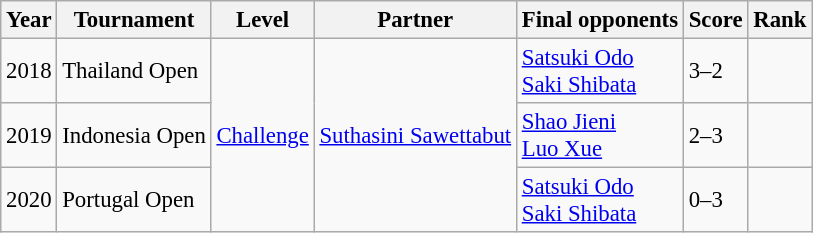<table class="sortable wikitable" style="font-size: 95%;">
<tr>
<th>Year</th>
<th>Tournament</th>
<th>Level</th>
<th>Partner</th>
<th>Final opponents</th>
<th>Score</th>
<th>Rank</th>
</tr>
<tr>
<td>2018</td>
<td>Thailand Open</td>
<td rowspan=3><a href='#'>Challenge</a></td>
<td rowspan=3><a href='#'>Suthasini Sawettabut</a></td>
<td><a href='#'>Satsuki Odo</a><br><a href='#'>Saki Shibata</a></td>
<td>3–2</td>
<td></td>
</tr>
<tr>
<td>2019</td>
<td>Indonesia Open</td>
<td><a href='#'>Shao Jieni</a><br><a href='#'>Luo Xue</a></td>
<td>2–3</td>
<td></td>
</tr>
<tr>
<td>2020</td>
<td>Portugal Open</td>
<td><a href='#'>Satsuki Odo</a><br><a href='#'>Saki Shibata</a></td>
<td>0–3</td>
<td></td>
</tr>
</table>
